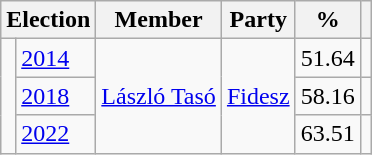<table class=wikitable>
<tr>
<th colspan=2>Election</th>
<th>Member</th>
<th>Party</th>
<th>%</th>
<th></th>
</tr>
<tr>
<td rowspan=3 bgcolor=></td>
<td><a href='#'>2014</a></td>
<td rowspan=3><a href='#'>László Tasó</a></td>
<td rowspan=3><a href='#'>Fidesz</a></td>
<td align=right>51.64</td>
<td align=center></td>
</tr>
<tr>
<td><a href='#'>2018</a></td>
<td align=right>58.16</td>
<td align=center></td>
</tr>
<tr>
<td><a href='#'>2022</a></td>
<td align=right>63.51</td>
<td align=center></td>
</tr>
</table>
